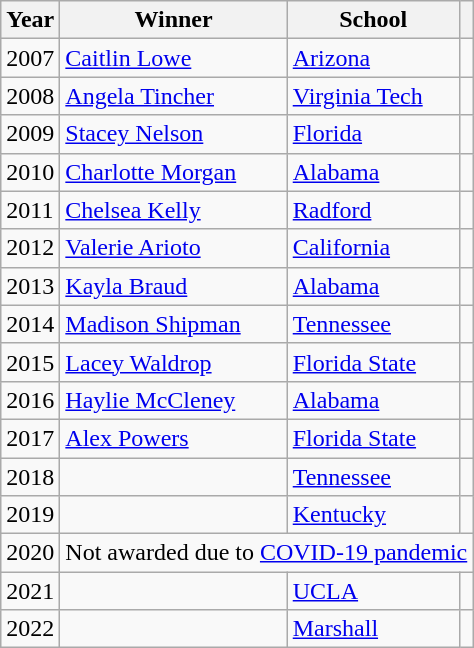<table class="wikitable sortable">
<tr>
<th>Year</th>
<th>Winner</th>
<th>School</th>
<th class="unsortable"></th>
</tr>
<tr>
<td>2007</td>
<td><a href='#'>Caitlin Lowe</a></td>
<td><a href='#'>Arizona</a></td>
<td></td>
</tr>
<tr>
<td>2008</td>
<td><a href='#'>Angela Tincher</a></td>
<td><a href='#'>Virginia Tech</a></td>
<td></td>
</tr>
<tr>
<td>2009</td>
<td><a href='#'>Stacey Nelson</a></td>
<td><a href='#'>Florida</a></td>
<td></td>
</tr>
<tr>
<td>2010</td>
<td><a href='#'>Charlotte Morgan</a></td>
<td><a href='#'>Alabama</a></td>
<td></td>
</tr>
<tr>
<td>2011</td>
<td><a href='#'>Chelsea Kelly</a></td>
<td><a href='#'>Radford</a></td>
<td></td>
</tr>
<tr>
<td>2012</td>
<td><a href='#'>Valerie Arioto</a></td>
<td><a href='#'>California</a></td>
<td></td>
</tr>
<tr>
<td>2013</td>
<td><a href='#'>Kayla Braud</a></td>
<td><a href='#'>Alabama</a></td>
<td></td>
</tr>
<tr>
<td>2014</td>
<td><a href='#'>Madison Shipman</a></td>
<td><a href='#'>Tennessee</a></td>
<td></td>
</tr>
<tr>
<td>2015</td>
<td><a href='#'>Lacey Waldrop</a></td>
<td><a href='#'>Florida State</a></td>
<td></td>
</tr>
<tr>
<td>2016</td>
<td><a href='#'>Haylie McCleney</a></td>
<td><a href='#'>Alabama</a></td>
<td></td>
</tr>
<tr>
<td>2017</td>
<td><a href='#'>Alex Powers</a></td>
<td><a href='#'>Florida State</a></td>
<td></td>
</tr>
<tr>
<td>2018</td>
<td></td>
<td><a href='#'>Tennessee</a></td>
<td></td>
</tr>
<tr>
<td>2019</td>
<td></td>
<td><a href='#'>Kentucky</a></td>
<td></td>
</tr>
<tr>
<td>2020</td>
<td colspan=3>Not awarded due to <a href='#'>COVID-19 pandemic</a></td>
</tr>
<tr>
<td>2021</td>
<td></td>
<td><a href='#'>UCLA</a></td>
<td></td>
</tr>
<tr>
<td>2022</td>
<td></td>
<td><a href='#'>Marshall</a></td>
<td></td>
</tr>
</table>
